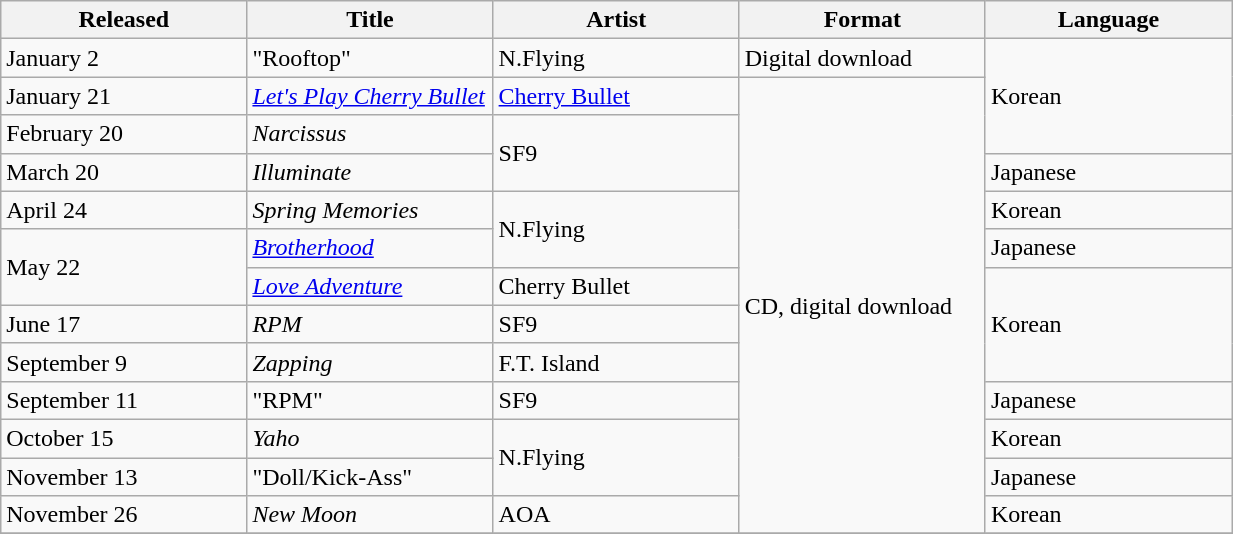<table class="wikitable sortable" align="left center" style="width:65%;">
<tr>
<th style="width:20%;">Released</th>
<th style="width:20%;">Title</th>
<th style="width:20%;">Artist</th>
<th style="width:20%;">Format</th>
<th style="width:20%;">Language</th>
</tr>
<tr>
<td>January 2</td>
<td>"Rooftop"</td>
<td>N.Flying</td>
<td>Digital download</td>
<td rowspan="3">Korean</td>
</tr>
<tr>
<td>January 21</td>
<td><em><a href='#'>Let's Play Cherry Bullet</a></em></td>
<td><a href='#'>Cherry Bullet</a></td>
<td rowspan="12">CD, digital download</td>
</tr>
<tr>
<td>February 20</td>
<td><em>Narcissus</em></td>
<td rowspan="2">SF9</td>
</tr>
<tr>
<td>March 20</td>
<td><em>Illuminate</em></td>
<td>Japanese</td>
</tr>
<tr>
<td>April 24</td>
<td><em>Spring Memories</em></td>
<td rowspan="2">N.Flying</td>
<td>Korean</td>
</tr>
<tr>
<td rowspan="2">May 22</td>
<td><em><a href='#'>Brotherhood</a></em></td>
<td>Japanese</td>
</tr>
<tr>
<td><em><a href='#'>Love Adventure</a></em></td>
<td>Cherry Bullet</td>
<td rowspan="3">Korean</td>
</tr>
<tr>
<td>June 17</td>
<td><em>RPM</em></td>
<td>SF9</td>
</tr>
<tr>
<td>September 9</td>
<td><em>Zapping</em></td>
<td>F.T. Island</td>
</tr>
<tr>
<td>September 11</td>
<td>"RPM"</td>
<td>SF9</td>
<td>Japanese</td>
</tr>
<tr>
<td>October 15</td>
<td><em>Yaho</em></td>
<td rowspan="2">N.Flying</td>
<td>Korean</td>
</tr>
<tr>
<td>November 13</td>
<td>"Doll/Kick-Ass"</td>
<td>Japanese</td>
</tr>
<tr>
<td>November 26</td>
<td><em>New Moon</em></td>
<td>AOA</td>
<td>Korean</td>
</tr>
<tr>
</tr>
</table>
